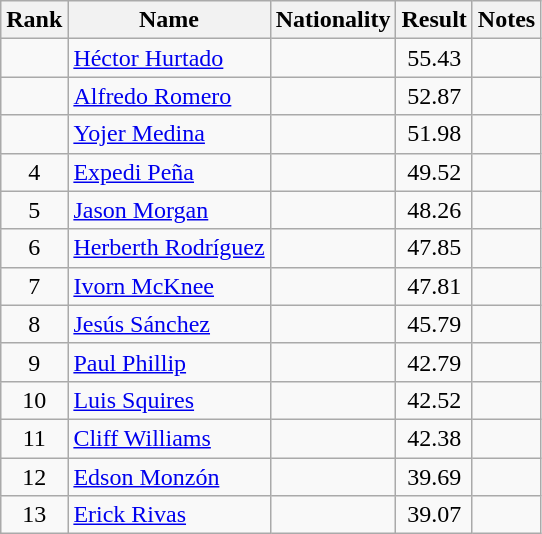<table class="wikitable sortable" style="text-align:center">
<tr>
<th>Rank</th>
<th>Name</th>
<th>Nationality</th>
<th>Result</th>
<th>Notes</th>
</tr>
<tr>
<td></td>
<td align=left><a href='#'>Héctor Hurtado</a></td>
<td align=left></td>
<td>55.43</td>
<td></td>
</tr>
<tr>
<td></td>
<td align=left><a href='#'>Alfredo Romero</a></td>
<td align=left></td>
<td>52.87</td>
<td></td>
</tr>
<tr>
<td></td>
<td align=left><a href='#'>Yojer Medina</a></td>
<td align=left></td>
<td>51.98</td>
<td></td>
</tr>
<tr>
<td>4</td>
<td align=left><a href='#'>Expedi Peña</a></td>
<td align=left></td>
<td>49.52</td>
<td></td>
</tr>
<tr>
<td>5</td>
<td align=left><a href='#'>Jason Morgan</a></td>
<td align=left></td>
<td>48.26</td>
<td></td>
</tr>
<tr>
<td>6</td>
<td align=left><a href='#'>Herberth Rodríguez</a></td>
<td align=left></td>
<td>47.85</td>
<td></td>
</tr>
<tr>
<td>7</td>
<td align=left><a href='#'>Ivorn McKnee</a></td>
<td align=left></td>
<td>47.81</td>
<td></td>
</tr>
<tr>
<td>8</td>
<td align=left><a href='#'>Jesús Sánchez</a></td>
<td align=left></td>
<td>45.79</td>
<td></td>
</tr>
<tr>
<td>9</td>
<td align=left><a href='#'>Paul Phillip</a></td>
<td align=left></td>
<td>42.79</td>
<td></td>
</tr>
<tr>
<td>10</td>
<td align=left><a href='#'>Luis Squires</a></td>
<td align=left></td>
<td>42.52</td>
<td></td>
</tr>
<tr>
<td>11</td>
<td align=left><a href='#'>Cliff Williams</a></td>
<td align=left></td>
<td>42.38</td>
<td></td>
</tr>
<tr>
<td>12</td>
<td align=left><a href='#'>Edson Monzón</a></td>
<td align=left></td>
<td>39.69</td>
<td></td>
</tr>
<tr>
<td>13</td>
<td align=left><a href='#'>Erick Rivas</a></td>
<td align=left></td>
<td>39.07</td>
<td></td>
</tr>
</table>
